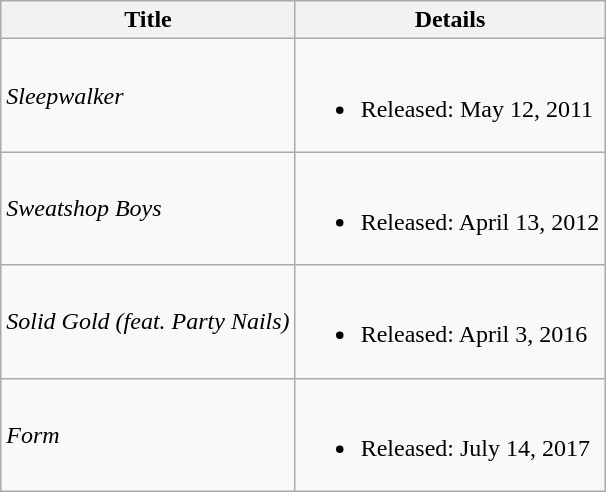<table class="wikitable">
<tr>
<th>Title</th>
<th>Details</th>
</tr>
<tr>
<td><em>Sleepwalker</em></td>
<td><br><ul><li>Released: May 12, 2011</li></ul></td>
</tr>
<tr>
<td><em>Sweatshop Boys</em></td>
<td><br><ul><li>Released: April 13, 2012</li></ul></td>
</tr>
<tr>
<td><em>Solid Gold (feat. Party Nails)</em></td>
<td><br><ul><li>Released: April 3, 2016</li></ul></td>
</tr>
<tr>
<td><em>Form</em></td>
<td><br><ul><li>Released: July 14, 2017</li></ul></td>
</tr>
</table>
